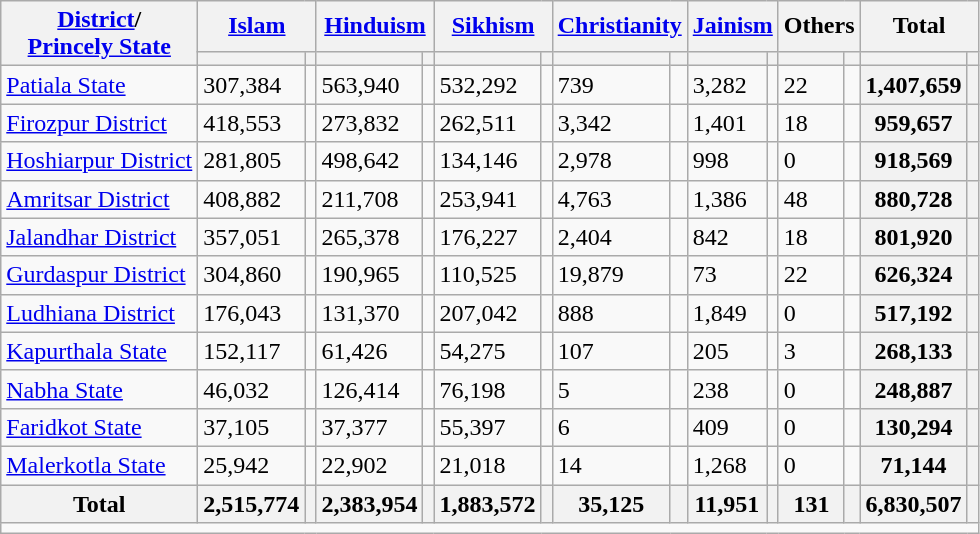<table class="wikitable sortable mw-collapsible">
<tr>
<th rowspan="2"><a href='#'>District</a>/<br><a href='#'>Princely State</a></th>
<th colspan="2"><a href='#'>Islam</a> </th>
<th colspan="2"><a href='#'>Hinduism</a> </th>
<th colspan="2"><a href='#'>Sikhism</a> </th>
<th colspan="2"><a href='#'>Christianity</a> </th>
<th colspan="2"><a href='#'>Jainism</a> </th>
<th colspan="2">Others</th>
<th colspan="2">Total</th>
</tr>
<tr>
<th><a href='#'></a></th>
<th></th>
<th></th>
<th></th>
<th></th>
<th></th>
<th></th>
<th></th>
<th></th>
<th></th>
<th></th>
<th></th>
<th></th>
<th></th>
</tr>
<tr>
<td><a href='#'>Patiala State</a></td>
<td>307,384</td>
<td></td>
<td>563,940</td>
<td></td>
<td>532,292</td>
<td></td>
<td>739</td>
<td></td>
<td>3,282</td>
<td></td>
<td>22</td>
<td></td>
<th>1,407,659</th>
<th></th>
</tr>
<tr>
<td><a href='#'>Firozpur District</a></td>
<td>418,553</td>
<td></td>
<td>273,832</td>
<td></td>
<td>262,511</td>
<td></td>
<td>3,342</td>
<td></td>
<td>1,401</td>
<td></td>
<td>18</td>
<td></td>
<th>959,657</th>
<th></th>
</tr>
<tr>
<td><a href='#'>Hoshiarpur District</a></td>
<td>281,805</td>
<td></td>
<td>498,642</td>
<td></td>
<td>134,146</td>
<td></td>
<td>2,978</td>
<td></td>
<td>998</td>
<td></td>
<td>0</td>
<td></td>
<th>918,569</th>
<th></th>
</tr>
<tr>
<td><a href='#'>Amritsar District</a></td>
<td>408,882</td>
<td></td>
<td>211,708</td>
<td></td>
<td>253,941</td>
<td></td>
<td>4,763</td>
<td></td>
<td>1,386</td>
<td></td>
<td>48</td>
<td></td>
<th>880,728</th>
<th></th>
</tr>
<tr>
<td><a href='#'>Jalandhar District</a></td>
<td>357,051</td>
<td></td>
<td>265,378</td>
<td></td>
<td>176,227</td>
<td></td>
<td>2,404</td>
<td></td>
<td>842</td>
<td></td>
<td>18</td>
<td></td>
<th>801,920</th>
<th></th>
</tr>
<tr>
<td><a href='#'>Gurdaspur District</a></td>
<td>304,860</td>
<td></td>
<td>190,965</td>
<td></td>
<td>110,525</td>
<td></td>
<td>19,879</td>
<td></td>
<td>73</td>
<td></td>
<td>22</td>
<td></td>
<th>626,324</th>
<th></th>
</tr>
<tr>
<td><a href='#'>Ludhiana District</a></td>
<td>176,043</td>
<td></td>
<td>131,370</td>
<td></td>
<td>207,042</td>
<td></td>
<td>888</td>
<td></td>
<td>1,849</td>
<td></td>
<td>0</td>
<td></td>
<th>517,192</th>
<th></th>
</tr>
<tr>
<td><a href='#'>Kapurthala State</a></td>
<td>152,117</td>
<td></td>
<td>61,426</td>
<td></td>
<td>54,275</td>
<td></td>
<td>107</td>
<td></td>
<td>205</td>
<td></td>
<td>3</td>
<td></td>
<th>268,133</th>
<th></th>
</tr>
<tr>
<td><a href='#'>Nabha State</a></td>
<td>46,032</td>
<td></td>
<td>126,414</td>
<td></td>
<td>76,198</td>
<td></td>
<td>5</td>
<td></td>
<td>238</td>
<td></td>
<td>0</td>
<td></td>
<th>248,887</th>
<th></th>
</tr>
<tr>
<td><a href='#'>Faridkot State</a></td>
<td>37,105</td>
<td></td>
<td>37,377</td>
<td></td>
<td>55,397</td>
<td></td>
<td>6</td>
<td></td>
<td>409</td>
<td></td>
<td>0</td>
<td></td>
<th>130,294</th>
<th></th>
</tr>
<tr>
<td><a href='#'>Malerkotla State</a></td>
<td>25,942</td>
<td></td>
<td>22,902</td>
<td></td>
<td>21,018</td>
<td></td>
<td>14</td>
<td></td>
<td>1,268</td>
<td></td>
<td>0</td>
<td></td>
<th>71,144</th>
<th></th>
</tr>
<tr>
<th>Total</th>
<th>2,515,774</th>
<th></th>
<th>2,383,954</th>
<th></th>
<th>1,883,572</th>
<th></th>
<th>35,125</th>
<th></th>
<th>11,951</th>
<th></th>
<th>131</th>
<th></th>
<th>6,830,507</th>
<th></th>
</tr>
<tr class="sortbottom">
<td colspan="15"></td>
</tr>
</table>
